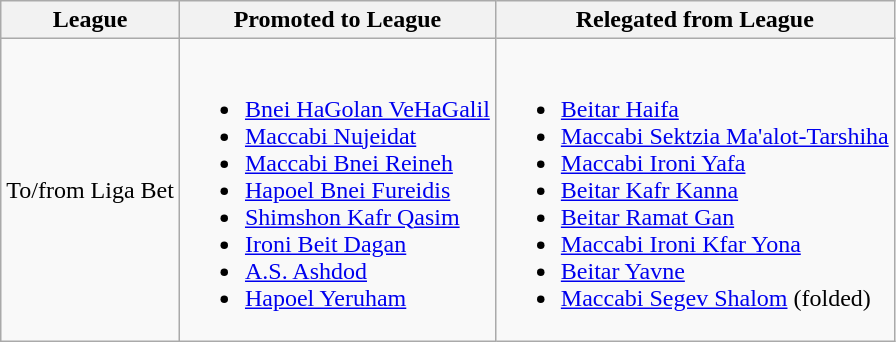<table class="wikitable">
<tr>
<th>League</th>
<th>Promoted to League</th>
<th>Relegated from League</th>
</tr>
<tr>
<td>To/from Liga Bet</td>
<td><br><ul><li><a href='#'>Bnei HaGolan VeHaGalil</a></li><li><a href='#'>Maccabi Nujeidat</a></li><li><a href='#'>Maccabi Bnei Reineh</a></li><li><a href='#'>Hapoel Bnei Fureidis</a></li><li><a href='#'>Shimshon Kafr Qasim</a></li><li><a href='#'>Ironi Beit Dagan</a></li><li><a href='#'>A.S. Ashdod</a></li><li><a href='#'>Hapoel Yeruham</a></li></ul></td>
<td><br><ul><li><a href='#'>Beitar Haifa</a></li><li><a href='#'>Maccabi Sektzia Ma'alot-Tarshiha</a></li><li><a href='#'>Maccabi Ironi Yafa</a></li><li><a href='#'>Beitar Kafr Kanna</a></li><li><a href='#'>Beitar Ramat Gan</a></li><li><a href='#'>Maccabi Ironi Kfar Yona</a></li><li><a href='#'>Beitar Yavne</a></li><li><a href='#'>Maccabi Segev Shalom</a> (folded)</li></ul></td>
</tr>
</table>
